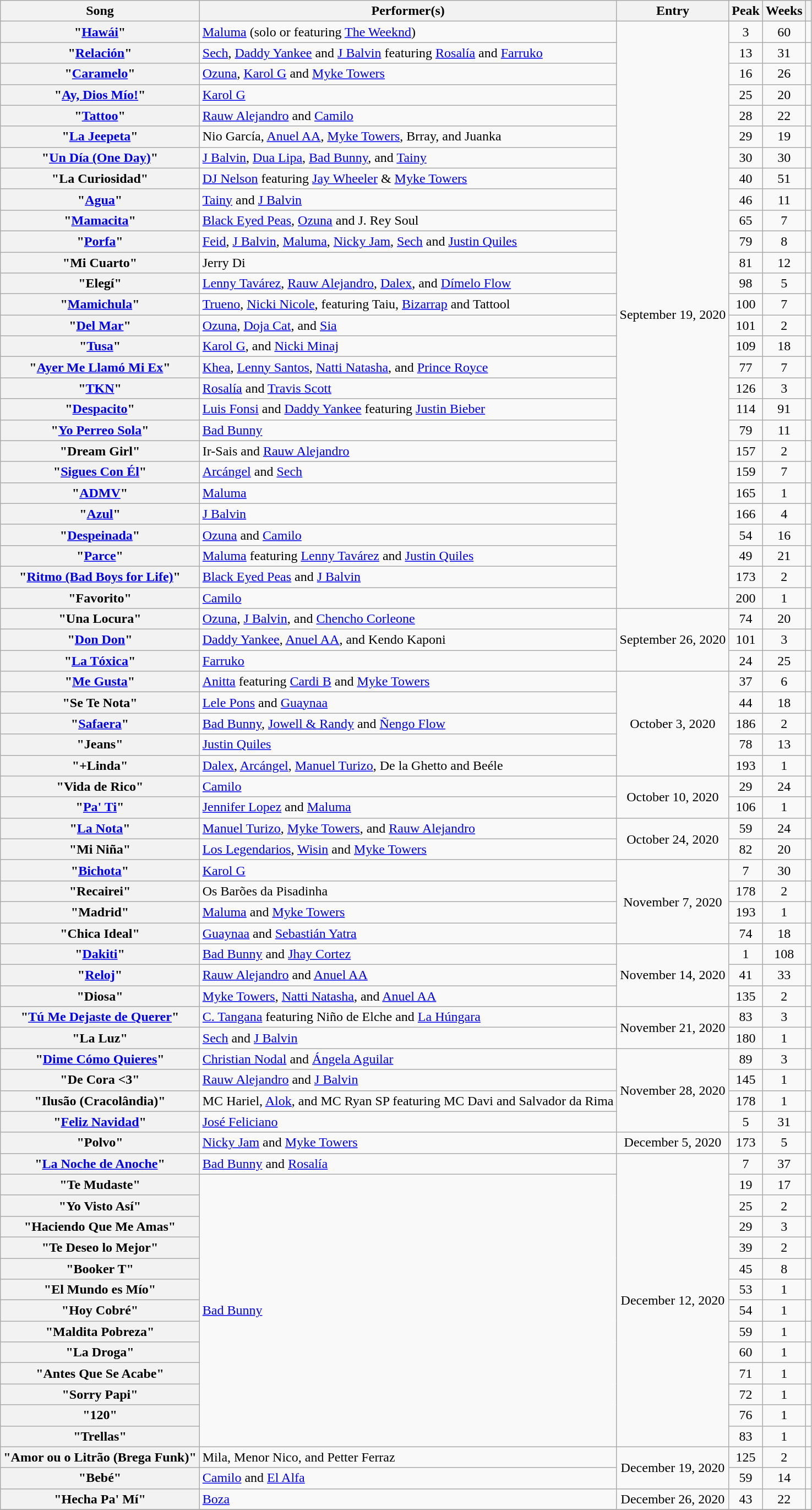<table class="wikitable plainrowheaders sortable" style="text-align:center;">
<tr>
<th>Song</th>
<th>Performer(s)</th>
<th>Entry</th>
<th>Peak</th>
<th>Weeks</th>
<th !scope=col class=unsortable></th>
</tr>
<tr>
<th scope="row">"<a href='#'>Hawái</a>"</th>
<td align="left"><a href='#'>Maluma</a> (solo or featuring <a href='#'>The Weeknd</a>)</td>
<td rowspan="28">September 19, 2020</td>
<td>3</td>
<td>60</td>
<td></td>
</tr>
<tr>
<th scope="row">"<a href='#'>Relación</a>"</th>
<td align="left"><a href='#'>Sech</a>, <a href='#'>Daddy Yankee</a> and <a href='#'>J Balvin</a> featuring <a href='#'>Rosalía</a> and <a href='#'>Farruko</a></td>
<td>13</td>
<td>31</td>
<td></td>
</tr>
<tr>
<th scope="row">"<a href='#'>Caramelo</a>"</th>
<td align="left"><a href='#'>Ozuna</a>, <a href='#'>Karol G</a> and <a href='#'>Myke Towers</a></td>
<td>16</td>
<td>26</td>
<td></td>
</tr>
<tr>
<th scope="row">"<a href='#'>Ay, Dios Mío!</a>"</th>
<td align="left"><a href='#'>Karol G</a></td>
<td>25</td>
<td>20</td>
<td></td>
</tr>
<tr>
<th scope="row">"<a href='#'>Tattoo</a>"</th>
<td align="left"><a href='#'>Rauw Alejandro</a> and <a href='#'>Camilo</a></td>
<td>28</td>
<td>22</td>
<td></td>
</tr>
<tr>
<th scope="row">"<a href='#'>La Jeepeta</a>"</th>
<td align="left">Nio García, <a href='#'>Anuel AA</a>, <a href='#'>Myke Towers</a>, Brray, and Juanka</td>
<td>29</td>
<td>19</td>
<td></td>
</tr>
<tr>
<th scope="row">"<a href='#'>Un Día (One Day)</a>"</th>
<td align="left"><a href='#'>J Balvin</a>, <a href='#'>Dua Lipa</a>, <a href='#'>Bad Bunny</a>, and <a href='#'>Tainy</a></td>
<td>30</td>
<td>30</td>
<td></td>
</tr>
<tr>
<th scope="row">"La Curiosidad"</th>
<td align="left"><a href='#'>DJ Nelson</a> featuring <a href='#'>Jay Wheeler</a> & <a href='#'>Myke Towers</a></td>
<td>40</td>
<td>51</td>
<td></td>
</tr>
<tr>
<th scope="row">"<a href='#'>Agua</a>"</th>
<td align="left"><a href='#'>Tainy</a> and <a href='#'>J Balvin</a></td>
<td>46</td>
<td>11</td>
<td></td>
</tr>
<tr>
<th scope="row">"<a href='#'>Mamacita</a>"</th>
<td align="left"><a href='#'>Black Eyed Peas</a>, <a href='#'>Ozuna</a> and J. Rey Soul</td>
<td>65</td>
<td>7</td>
<td></td>
</tr>
<tr>
<th scope="row">"<a href='#'>Porfa</a>"</th>
<td align="left"><a href='#'>Feid</a>, <a href='#'>J Balvin</a>, <a href='#'>Maluma</a>, <a href='#'>Nicky Jam</a>, <a href='#'>Sech</a> and <a href='#'>Justin Quiles</a></td>
<td>79</td>
<td>8</td>
<td></td>
</tr>
<tr>
<th scope="row">"Mi Cuarto"</th>
<td align="left">Jerry Di</td>
<td>81</td>
<td>12</td>
<td></td>
</tr>
<tr>
<th scope="row">"Elegí"</th>
<td align="left"><a href='#'>Lenny Tavárez</a>, <a href='#'>Rauw Alejandro</a>, <a href='#'>Dalex</a>, and <a href='#'>Dímelo Flow</a></td>
<td>98</td>
<td>5</td>
<td></td>
</tr>
<tr>
<th scope="row">"<a href='#'>Mamichula</a>"</th>
<td align="left"><a href='#'>Trueno</a>, <a href='#'>Nicki Nicole</a>, featuring Taiu, <a href='#'>Bizarrap</a> and Tattool</td>
<td>100</td>
<td>7</td>
<td></td>
</tr>
<tr>
<th scope="row">"<a href='#'>Del Mar</a>"</th>
<td align="left"><a href='#'>Ozuna</a>, <a href='#'>Doja Cat</a>, and <a href='#'>Sia</a></td>
<td>101</td>
<td>2</td>
<td></td>
</tr>
<tr>
<th scope="row">"<a href='#'>Tusa</a>"</th>
<td align="left"><a href='#'>Karol G</a>, and <a href='#'>Nicki Minaj</a></td>
<td>109</td>
<td>18</td>
<td></td>
</tr>
<tr>
<th scope="row">"<a href='#'>Ayer Me Llamó Mi Ex</a>"</th>
<td align="left"><a href='#'>Khea</a>, <a href='#'>Lenny Santos</a>, <a href='#'>Natti Natasha</a>, and <a href='#'>Prince Royce</a></td>
<td>77</td>
<td>7</td>
<td></td>
</tr>
<tr>
<th scope="row">"<a href='#'>TKN</a>"</th>
<td align="left"><a href='#'>Rosalía</a> and <a href='#'>Travis Scott</a></td>
<td>126</td>
<td>3</td>
<td></td>
</tr>
<tr>
<th scope="row">"<a href='#'>Despacito</a>"</th>
<td align="left"><a href='#'>Luis Fonsi</a> and <a href='#'>Daddy Yankee</a> featuring <a href='#'>Justin Bieber</a></td>
<td>114</td>
<td>91</td>
<td></td>
</tr>
<tr>
<th scope="row">"<a href='#'>Yo Perreo Sola</a>"</th>
<td align="left"><a href='#'>Bad Bunny</a></td>
<td>79</td>
<td>11</td>
<td></td>
</tr>
<tr>
<th scope="row">"Dream Girl"</th>
<td align="left">Ir-Sais and <a href='#'>Rauw Alejandro</a></td>
<td>157</td>
<td>2</td>
<td></td>
</tr>
<tr>
<th scope="row">"<a href='#'>Sigues Con Él</a>"</th>
<td align="left"><a href='#'>Arcángel</a> and <a href='#'>Sech</a></td>
<td>159</td>
<td>7</td>
<td></td>
</tr>
<tr>
<th scope="row">"<a href='#'>ADMV</a>"</th>
<td align="left"><a href='#'>Maluma</a></td>
<td>165</td>
<td>1</td>
<td></td>
</tr>
<tr>
<th scope="row">"<a href='#'>Azul</a>"</th>
<td align="left"><a href='#'>J Balvin</a></td>
<td>166</td>
<td>4</td>
<td></td>
</tr>
<tr>
<th scope="row">"<a href='#'>Despeinada</a>"</th>
<td align="left"><a href='#'>Ozuna</a> and <a href='#'>Camilo</a></td>
<td>54</td>
<td>16</td>
<td></td>
</tr>
<tr>
<th scope="row">"<a href='#'>Parce</a>"</th>
<td align="left"><a href='#'>Maluma</a> featuring <a href='#'>Lenny Tavárez</a> and <a href='#'>Justin Quiles</a></td>
<td>49</td>
<td>21</td>
<td></td>
</tr>
<tr>
<th scope="row">"<a href='#'>Ritmo (Bad Boys for Life)</a>"</th>
<td align="left"><a href='#'>Black Eyed Peas</a> and <a href='#'>J Balvin</a></td>
<td>173</td>
<td>2</td>
<td></td>
</tr>
<tr>
<th scope="row">"Favorito"</th>
<td align="left"><a href='#'>Camilo</a></td>
<td>200</td>
<td>1</td>
<td></td>
</tr>
<tr>
<th scope="row">"Una Locura"</th>
<td align="left"><a href='#'>Ozuna</a>, <a href='#'>J Balvin</a>, and <a href='#'>Chencho Corleone</a></td>
<td rowspan="3">September 26, 2020</td>
<td>74</td>
<td>20</td>
<td></td>
</tr>
<tr>
<th scope="row">"<a href='#'>Don Don</a>"</th>
<td align="left"><a href='#'>Daddy Yankee</a>, <a href='#'>Anuel AA</a>, and Kendo Kaponi</td>
<td>101</td>
<td>3</td>
<td></td>
</tr>
<tr>
<th scope="row">"<a href='#'>La Tóxica</a>"</th>
<td align="left"><a href='#'>Farruko</a></td>
<td>24</td>
<td>25</td>
<td></td>
</tr>
<tr>
<th scope="row">"<a href='#'>Me Gusta</a>"</th>
<td align="left"><a href='#'>Anitta</a> featuring <a href='#'>Cardi B</a> and <a href='#'>Myke Towers</a></td>
<td rowspan="5">October 3, 2020</td>
<td>37</td>
<td>6</td>
<td></td>
</tr>
<tr>
<th scope="row">"Se Te Nota"</th>
<td align="left"><a href='#'>Lele Pons</a> and <a href='#'>Guaynaa</a></td>
<td>44</td>
<td>18</td>
<td></td>
</tr>
<tr>
<th scope="row">"<a href='#'>Safaera</a>"</th>
<td align="left"><a href='#'>Bad Bunny</a>, <a href='#'>Jowell & Randy</a> and <a href='#'>Ñengo Flow</a></td>
<td>186</td>
<td>2</td>
<td></td>
</tr>
<tr>
<th scope="row">"Jeans"</th>
<td align="left"><a href='#'>Justin Quiles</a></td>
<td>78</td>
<td>13</td>
<td></td>
</tr>
<tr>
<th scope="row">"+Linda"</th>
<td align="left"><a href='#'>Dalex</a>, <a href='#'>Arcángel</a>, <a href='#'>Manuel Turizo</a>, De la Ghetto and Beéle</td>
<td>193</td>
<td>1</td>
<td></td>
</tr>
<tr>
<th scope="row">"Vida de Rico"</th>
<td align="left"><a href='#'>Camilo</a></td>
<td rowspan="2">October 10, 2020</td>
<td>29</td>
<td>24</td>
<td></td>
</tr>
<tr>
<th scope="row">"<a href='#'>Pa' Ti</a>"</th>
<td align="left"><a href='#'>Jennifer Lopez</a> and <a href='#'>Maluma</a></td>
<td>106</td>
<td>1</td>
<td></td>
</tr>
<tr>
<th scope="row">"<a href='#'>La Nota</a>"</th>
<td align="left"><a href='#'>Manuel Turizo</a>, <a href='#'>Myke Towers</a>, and <a href='#'>Rauw Alejandro</a></td>
<td rowspan="2">October 24, 2020</td>
<td>59</td>
<td>24</td>
<td></td>
</tr>
<tr>
<th scope="row">"Mi Niña"</th>
<td align="left"><a href='#'>Los Legendarios</a>, <a href='#'>Wisin</a> and <a href='#'>Myke Towers</a></td>
<td>82</td>
<td>20</td>
<td></td>
</tr>
<tr>
<th scope="row">"<a href='#'>Bichota</a>"</th>
<td align="left"><a href='#'>Karol G</a></td>
<td rowspan="4">November 7, 2020</td>
<td>7</td>
<td>30</td>
<td></td>
</tr>
<tr>
<th scope="row">"Recairei"</th>
<td align="left">Os Barões da Pisadinha</td>
<td>178</td>
<td>2</td>
<td></td>
</tr>
<tr>
<th scope="row">"Madrid"</th>
<td align="left"><a href='#'>Maluma</a> and <a href='#'>Myke Towers</a></td>
<td>193</td>
<td>1</td>
<td></td>
</tr>
<tr>
<th scope="row">"Chica Ideal"</th>
<td align="left"><a href='#'>Guaynaa</a> and <a href='#'>Sebastián Yatra</a></td>
<td>74</td>
<td>18</td>
<td></td>
</tr>
<tr>
<th scope="row">"<a href='#'>Dakiti</a>"</th>
<td align="left"><a href='#'>Bad Bunny</a> and <a href='#'>Jhay Cortez</a></td>
<td rowspan="3">November 14, 2020</td>
<td>1</td>
<td>108</td>
<td></td>
</tr>
<tr>
<th scope="row">"<a href='#'>Reloj</a>"</th>
<td align="left"><a href='#'>Rauw Alejandro</a> and <a href='#'>Anuel AA</a></td>
<td>41</td>
<td>33</td>
<td></td>
</tr>
<tr>
<th scope="row">"Diosa"</th>
<td align="left"><a href='#'>Myke Towers</a>, <a href='#'>Natti Natasha</a>, and <a href='#'>Anuel AA</a></td>
<td>135</td>
<td>2</td>
<td></td>
</tr>
<tr>
<th scope="row">"<a href='#'>Tú Me Dejaste de Querer</a>"</th>
<td align="left"><a href='#'>C. Tangana</a> featuring Niño de Elche and <a href='#'>La Húngara</a></td>
<td rowspan="2">November 21, 2020</td>
<td>83</td>
<td>3</td>
<td></td>
</tr>
<tr>
<th scope="row">"La Luz"</th>
<td align="left"><a href='#'>Sech</a> and <a href='#'>J Balvin</a></td>
<td>180</td>
<td>1</td>
<td></td>
</tr>
<tr>
<th scope="row">"<a href='#'>Dime Cómo Quieres</a>"</th>
<td align="left"><a href='#'>Christian Nodal</a> and <a href='#'>Ángela Aguilar</a></td>
<td rowspan="4">November 28, 2020</td>
<td>89</td>
<td>3</td>
<td></td>
</tr>
<tr>
<th scope="row">"De Cora <3"</th>
<td align="left"><a href='#'>Rauw Alejandro</a> and <a href='#'>J Balvin</a></td>
<td>145</td>
<td>1</td>
<td></td>
</tr>
<tr>
<th scope="row">"Ilusão (Cracolândia)"</th>
<td align="left">MC Hariel, <a href='#'>Alok</a>, and MC Ryan SP featuring MC Davi and Salvador da Rima</td>
<td>178</td>
<td>1</td>
<td></td>
</tr>
<tr>
<th scope="row">"<a href='#'>Feliz Navidad</a>"</th>
<td align="left"><a href='#'>José Feliciano</a></td>
<td>5</td>
<td>31</td>
<td></td>
</tr>
<tr>
<th scope="row">"Polvo"</th>
<td align="left"><a href='#'>Nicky Jam</a> and <a href='#'>Myke Towers</a></td>
<td>December 5, 2020</td>
<td>173</td>
<td>5</td>
<td></td>
</tr>
<tr>
<th scope="row">"<a href='#'>La Noche de Anoche</a>"</th>
<td align="left"><a href='#'>Bad Bunny</a> and <a href='#'>Rosalía</a></td>
<td rowspan="14">December 12, 2020</td>
<td>7</td>
<td>37</td>
<td></td>
</tr>
<tr>
<th scope="row">"Te Mudaste"</th>
<td rowspan="13" align="left"><a href='#'>Bad Bunny</a></td>
<td>19</td>
<td>17</td>
<td></td>
</tr>
<tr>
<th scope="row">"Yo Visto Así"</th>
<td>25</td>
<td>2</td>
<td></td>
</tr>
<tr>
<th scope="row">"Haciendo Que Me Amas"</th>
<td>29</td>
<td>3</td>
<td></td>
</tr>
<tr>
<th scope="row">"Te Deseo lo Mejor"</th>
<td>39</td>
<td>2</td>
<td></td>
</tr>
<tr>
<th scope="row">"Booker T"</th>
<td>45</td>
<td>8</td>
<td></td>
</tr>
<tr>
<th scope="row">"El Mundo es Mío"</th>
<td>53</td>
<td>1</td>
<td></td>
</tr>
<tr>
<th scope="row">"Hoy Cobré"</th>
<td>54</td>
<td>1</td>
<td></td>
</tr>
<tr>
<th scope="row">"Maldita Pobreza"</th>
<td>59</td>
<td>1</td>
<td></td>
</tr>
<tr>
<th scope="row">"La Droga"</th>
<td>60</td>
<td>1</td>
<td></td>
</tr>
<tr>
<th scope="row">"Antes Que Se Acabe"</th>
<td>71</td>
<td>1</td>
<td></td>
</tr>
<tr>
<th scope="row">"Sorry Papi"</th>
<td>72</td>
<td>1</td>
<td></td>
</tr>
<tr>
<th scope="row">"120"</th>
<td>76</td>
<td>1</td>
<td></td>
</tr>
<tr>
<th scope="row">"Trellas"</th>
<td>83</td>
<td>1</td>
<td></td>
</tr>
<tr>
<th scope="row">"Amor ou o Litrão (Brega Funk)"</th>
<td align="left">Mila, Menor Nico, and Petter Ferraz</td>
<td rowspan="2">December 19, 2020</td>
<td>125</td>
<td>2</td>
<td></td>
</tr>
<tr>
<th scope="row">"Bebé"</th>
<td align="left"><a href='#'>Camilo</a> and <a href='#'>El Alfa</a></td>
<td>59</td>
<td>14</td>
<td></td>
</tr>
<tr>
<th scope="row">"Hecha Pa' Mí"</th>
<td align="left"><a href='#'>Boza</a></td>
<td>December 26, 2020</td>
<td>43</td>
<td>22</td>
<td></td>
</tr>
<tr>
</tr>
</table>
